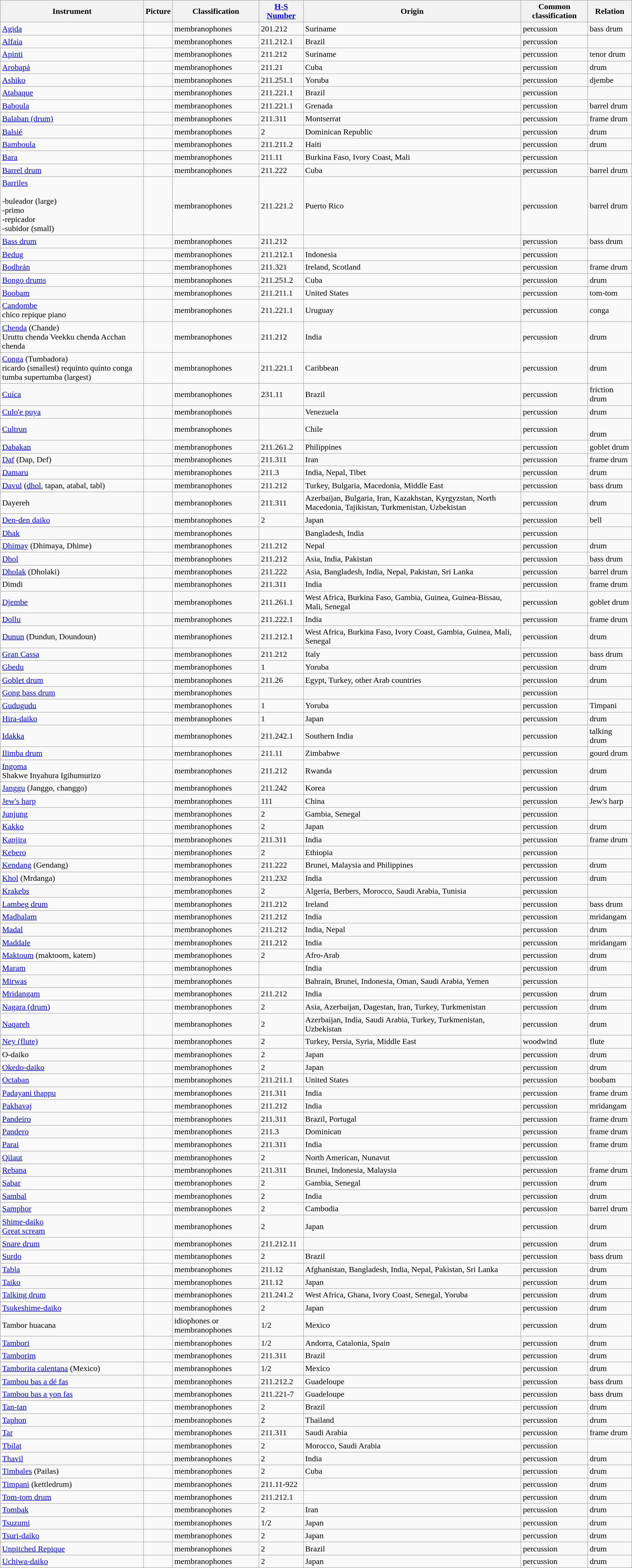<table class="wikitable sortable">
<tr>
<th>Instrument</th>
<th>Picture</th>
<th>Classification</th>
<th><a href='#'>H-S Number</a></th>
<th>Origin</th>
<th>Common classification</th>
<th>Relation</th>
</tr>
<tr>
<td><a href='#'>Agida</a></td>
<td></td>
<td>membranophones</td>
<td>201.212</td>
<td>Suriname</td>
<td>percussion</td>
<td>bass drum</td>
</tr>
<tr>
<td><a href='#'>Alfaia</a></td>
<td></td>
<td>membranophones</td>
<td>211.212.1</td>
<td>Brazil</td>
<td>percussion</td>
<td></td>
</tr>
<tr>
<td><a href='#'>Apinti</a></td>
<td></td>
<td>membranophones</td>
<td>211.212</td>
<td>Suriname</td>
<td>percussion</td>
<td>tenor drum</td>
</tr>
<tr>
<td><a href='#'>Arobapá</a></td>
<td></td>
<td>membranophones</td>
<td>211.21</td>
<td>Cuba</td>
<td>percussion</td>
<td>drum</td>
</tr>
<tr>
<td><a href='#'>Ashiko</a></td>
<td></td>
<td>membranophones</td>
<td>211.251.1</td>
<td>Yoruba</td>
<td>percussion</td>
<td>djembe</td>
</tr>
<tr>
<td><a href='#'>Atabaque</a></td>
<td></td>
<td>membranophones</td>
<td>211.221.1</td>
<td>Brazil</td>
<td>percussion</td>
<td></td>
</tr>
<tr>
<td><a href='#'>Baboula</a></td>
<td></td>
<td>membranophones</td>
<td>211.221.1</td>
<td>Grenada</td>
<td>percussion</td>
<td>barrel drum</td>
</tr>
<tr>
<td><a href='#'>Balaban (drum)</a></td>
<td></td>
<td>membranophones</td>
<td>211.311</td>
<td>Montserrat</td>
<td>percussion</td>
<td>frame drum</td>
</tr>
<tr>
<td><a href='#'>Balsié</a></td>
<td></td>
<td>membranophones</td>
<td>2</td>
<td>Dominican Republic</td>
<td>percussion</td>
<td>drum</td>
</tr>
<tr>
<td><a href='#'>Bamboula</a></td>
<td></td>
<td>membranophones</td>
<td>211.211.2</td>
<td>Haiti</td>
<td>percussion</td>
<td>drum</td>
</tr>
<tr>
<td><a href='#'>Bara</a></td>
<td></td>
<td>membranophones</td>
<td>211.11</td>
<td>Burkina Faso, Ivory Coast, Mali</td>
<td>percussion</td>
<td></td>
</tr>
<tr>
<td><a href='#'>Barrel drum</a></td>
<td></td>
<td>membranophones</td>
<td>211.222</td>
<td>Cuba</td>
<td>percussion</td>
<td>barrel drum</td>
</tr>
<tr>
<td><a href='#'>Barriles</a><br><br>-buleador (large)
<br>-primo
<br>-repicador
<br>-subidor (small)</td>
<td></td>
<td>membranophones</td>
<td>211.221.2</td>
<td>Puerto Rico</td>
<td>percussion</td>
<td>barrel drum</td>
</tr>
<tr>
<td><a href='#'>Bass drum</a></td>
<td></td>
<td>membranophones</td>
<td>211.212</td>
<td></td>
<td>percussion</td>
<td>bass drum</td>
</tr>
<tr>
<td><a href='#'>Bedug</a></td>
<td></td>
<td>membranophones</td>
<td>211.212.1</td>
<td>Indonesia</td>
<td>percussion</td>
<td></td>
</tr>
<tr>
<td><a href='#'>Bodhrán</a></td>
<td></td>
<td>membranophones</td>
<td>211.321</td>
<td>Ireland, Scotland</td>
<td>percussion</td>
<td>frame drum</td>
</tr>
<tr>
<td><a href='#'>Bongo drums</a></td>
<td></td>
<td>membranophones</td>
<td>211.251.2</td>
<td>Cuba</td>
<td>percussion</td>
<td>drum</td>
</tr>
<tr>
<td><a href='#'>Boobam</a></td>
<td></td>
<td>membranophones</td>
<td>211.211.1</td>
<td>United States</td>
<td>percussion</td>
<td>tom-tom</td>
</tr>
<tr>
<td><a href='#'>Candombe</a><br>chico
repique
piano</td>
<td></td>
<td>membranophones</td>
<td>211.221.1</td>
<td>Uruguay</td>
<td>percussion</td>
<td>conga</td>
</tr>
<tr>
<td><a href='#'>Chenda</a> (Chande)<br>Uruttu chenda
Veekku chenda
Acchan chenda</td>
<td></td>
<td>membranophones</td>
<td>211.212</td>
<td>India</td>
<td>percussion</td>
<td>drum</td>
</tr>
<tr>
<td><a href='#'>Conga</a>  (Tumbadora)<br>ricardo  (smallest)
requinto
quinto
conga
tumba
supertumba (largest)</td>
<td></td>
<td>membranophones</td>
<td>211.221.1</td>
<td>Caribbean</td>
<td>percussion</td>
<td>drum</td>
</tr>
<tr>
<td><a href='#'>Cuíca</a></td>
<td></td>
<td>membranophones</td>
<td>231.11</td>
<td>Brazil</td>
<td>percussion</td>
<td>friction drum</td>
</tr>
<tr>
<td><a href='#'>Culo'e puya</a></td>
<td></td>
<td>membranophones</td>
<td></td>
<td>Venezuela</td>
<td>percussion</td>
<td>drum</td>
</tr>
<tr>
<td><a href='#'>Cultrun</a></td>
<td></td>
<td>membranophones</td>
<td></td>
<td>Chile</td>
<td>percussion</td>
<td><br>drum</td>
</tr>
<tr>
<td><a href='#'>Dabakan</a></td>
<td></td>
<td>membranophones</td>
<td>211.261.2</td>
<td>Philippines</td>
<td>percussion</td>
<td>goblet drum</td>
</tr>
<tr>
<td><a href='#'>Daf</a> (Dap, Def)</td>
<td></td>
<td>membranophones</td>
<td>211.311</td>
<td>Iran</td>
<td>percussion</td>
<td>frame drum</td>
</tr>
<tr>
<td><a href='#'>Damaru</a></td>
<td></td>
<td>membranophones</td>
<td>211.3</td>
<td>India, Nepal, Tibet</td>
<td>percussion</td>
<td>drum</td>
</tr>
<tr>
<td><a href='#'>Davul</a> (<a href='#'>dhol</a>, tapan, atabal, tabl)</td>
<td></td>
<td>membranophones</td>
<td>211.212</td>
<td>Turkey, Bulgaria, Macedonia, Middle East</td>
<td>percussion</td>
<td>bass drum</td>
</tr>
<tr>
<td>Dayereh</td>
<td></td>
<td>membranophones</td>
<td>211.311</td>
<td>Azerbaijan, Bulgaria, Iran, Kazakhstan, Kyrgyzstan, North Macedonia, Tajikistan, Turkmenistan, Uzbekistan</td>
<td>percussion</td>
<td>drum</td>
</tr>
<tr>
<td><a href='#'>Den-den daiko</a></td>
<td></td>
<td>membranophones</td>
<td>2</td>
<td>Japan</td>
<td>percussion</td>
<td>bell</td>
</tr>
<tr>
<td><a href='#'>Dhak</a></td>
<td></td>
<td>membranophones</td>
<td></td>
<td>Bangladesh, India</td>
<td>percussion</td>
<td></td>
</tr>
<tr>
<td><a href='#'>Dhimay</a> (Dhimaya, Dhime)</td>
<td></td>
<td>membranophones</td>
<td>211.212</td>
<td>Nepal</td>
<td>percussion</td>
<td>drum</td>
</tr>
<tr>
<td><a href='#'>Dhol</a></td>
<td></td>
<td>membranophones</td>
<td>211.212</td>
<td>Asia, India, Pakistan</td>
<td>percussion</td>
<td>bass drum</td>
</tr>
<tr>
<td><a href='#'>Dholak</a> (Dholaki)</td>
<td></td>
<td>membranophones</td>
<td>211.222</td>
<td>Asia, Bangladesh, India, Nepal, Pakistan, Sri Lanka</td>
<td>percussion</td>
<td>barrel drum</td>
</tr>
<tr>
<td>Dimdi</td>
<td></td>
<td>membranophones</td>
<td>211.311</td>
<td>India</td>
<td>percussion</td>
<td>frame drum</td>
</tr>
<tr>
<td><a href='#'>Djembe</a></td>
<td></td>
<td>membranophones</td>
<td>211.261.1</td>
<td>West Africa, Burkina Faso, Gambia, Guinea, Guinea-Bissau, Mali, Senegal</td>
<td>percussion</td>
<td>goblet drum</td>
</tr>
<tr>
<td><a href='#'>Dollu</a></td>
<td></td>
<td>membranophones</td>
<td>211.222.1</td>
<td>India</td>
<td>percussion</td>
<td>frame drum</td>
</tr>
<tr>
<td><a href='#'>Dunun</a>  (Dundun, Doundoun)</td>
<td></td>
<td>membranophones</td>
<td>211.212.1</td>
<td>West Africa, Burkina Faso, Ivory Coast, Gambia, Guinea, Mali, Senegal</td>
<td>percussion</td>
<td>drum</td>
</tr>
<tr>
<td><a href='#'>Gran Cassa</a></td>
<td></td>
<td>membranophones</td>
<td>211.212</td>
<td>Italy</td>
<td>percussion</td>
<td>bass drum</td>
</tr>
<tr>
<td><a href='#'>Gbedu</a></td>
<td></td>
<td>membranophones</td>
<td>1</td>
<td>Yoruba</td>
<td>percussion</td>
<td>drum</td>
</tr>
<tr>
<td><a href='#'>Goblet drum</a></td>
<td></td>
<td>membranophones</td>
<td>211.26</td>
<td>Egypt, Turkey, other Arab countries</td>
<td>percussion</td>
<td>drum</td>
</tr>
<tr>
<td><a href='#'>Gong bass drum</a></td>
<td></td>
<td>membranophones</td>
<td></td>
<td></td>
<td>percussion</td>
<td></td>
</tr>
<tr>
<td><a href='#'>Gudugudu</a></td>
<td></td>
<td>membranophones</td>
<td>1</td>
<td>Yoruba</td>
<td>percussion</td>
<td>Timpani</td>
</tr>
<tr>
<td><a href='#'>Hira-daiko</a></td>
<td></td>
<td>membranophones</td>
<td>1</td>
<td>Japan</td>
<td>percussion</td>
<td>drum</td>
</tr>
<tr>
<td><a href='#'>Idakka</a></td>
<td></td>
<td>membranophones</td>
<td>211.242.1</td>
<td>Southern India</td>
<td>percussion</td>
<td>talking drum</td>
</tr>
<tr>
<td><a href='#'>Ilimba drum</a></td>
<td></td>
<td>membranophones</td>
<td>211.11</td>
<td>Zimbabwe</td>
<td>percussion</td>
<td>gourd drum</td>
</tr>
<tr>
<td><a href='#'>Ingoma</a><br>Shakwe
Inyahura
Igihumurizo</td>
<td></td>
<td>membranophones</td>
<td>211.212</td>
<td>Rwanda</td>
<td>percussion</td>
<td>drum</td>
</tr>
<tr>
<td><a href='#'>Janggu</a> (Janggo, changgo)</td>
<td></td>
<td>membranophones</td>
<td>211.242</td>
<td>Korea</td>
<td>percussion</td>
<td>drum</td>
</tr>
<tr>
<td><a href='#'>Jew's harp</a></td>
<td></td>
<td>membranophones</td>
<td>111</td>
<td>China</td>
<td>percussion</td>
<td>Jew's harp</td>
</tr>
<tr>
<td><a href='#'>Junjung</a></td>
<td></td>
<td>membranophones</td>
<td>2</td>
<td>Gambia, Senegal</td>
<td>percussion</td>
<td></td>
</tr>
<tr>
<td><a href='#'>Kakko</a></td>
<td></td>
<td>membranophones</td>
<td>2</td>
<td>Japan</td>
<td>percussion</td>
<td>drum</td>
</tr>
<tr>
<td><a href='#'>Kanjira</a></td>
<td></td>
<td>membranophones</td>
<td>211.311</td>
<td>India</td>
<td>percussion</td>
<td>frame drum</td>
</tr>
<tr>
<td><a href='#'>Kebero</a></td>
<td></td>
<td>membranophones</td>
<td>2</td>
<td>Ethiopia</td>
<td>percussion</td>
<td></td>
</tr>
<tr>
<td><a href='#'>Kendang</a> (Gendang)</td>
<td></td>
<td>membranophones</td>
<td>211.222</td>
<td>Brunei, Malaysia and Philippines</td>
<td>percussion</td>
<td>drum</td>
</tr>
<tr>
<td><a href='#'>Khol</a> (Mrdanga)</td>
<td></td>
<td>membranophones</td>
<td>211.232</td>
<td>India</td>
<td>percussion</td>
<td>drum</td>
</tr>
<tr>
<td><a href='#'>Krakebs</a></td>
<td></td>
<td>membranophones</td>
<td>2</td>
<td>Algeria, Berbers, Morocco, Saudi Arabia, Tunisia</td>
<td>percussion</td>
<td></td>
</tr>
<tr>
<td><a href='#'>Lambeg drum</a></td>
<td></td>
<td>membranophones</td>
<td>211.212</td>
<td>Ireland</td>
<td>percussion</td>
<td>bass drum</td>
</tr>
<tr>
<td><a href='#'>Madhalam</a></td>
<td></td>
<td>membranophones</td>
<td>211.212</td>
<td>India</td>
<td>percussion</td>
<td>mridangam</td>
</tr>
<tr>
<td><a href='#'>Madal</a></td>
<td></td>
<td>membranophones</td>
<td>211.212</td>
<td>India, Nepal</td>
<td>percussion</td>
<td>drum</td>
</tr>
<tr>
<td><a href='#'>Maddale</a></td>
<td></td>
<td>membranophones</td>
<td>211.212</td>
<td>India</td>
<td>percussion</td>
<td>mridangam</td>
</tr>
<tr>
<td><a href='#'>Maktoum</a> (maktoom, katem)</td>
<td></td>
<td>membranophones</td>
<td>2</td>
<td>Afro-Arab</td>
<td>percussion</td>
<td>drum</td>
</tr>
<tr>
<td><a href='#'>Maram</a></td>
<td></td>
<td>membranophones</td>
<td></td>
<td>India</td>
<td>percussion</td>
<td>drum</td>
</tr>
<tr>
<td><a href='#'>Mirwas</a></td>
<td></td>
<td>membranophones</td>
<td></td>
<td>Bahrain, Brunei, Indonesia, Oman, Saudi Arabia, Yemen</td>
<td>percussion</td>
<td></td>
</tr>
<tr>
<td><a href='#'>Mridangam</a></td>
<td></td>
<td>membranophones</td>
<td>211.212</td>
<td>India</td>
<td>percussion</td>
<td>drum</td>
</tr>
<tr>
<td><a href='#'>Nagara (drum)</a></td>
<td></td>
<td>membranophones</td>
<td>2</td>
<td>Asia, Azerbaijan, Dagestan, Iran, Turkey, Turkmenistan</td>
<td>percussion</td>
<td>drum</td>
</tr>
<tr>
<td><a href='#'>Naqareh</a></td>
<td></td>
<td>membranophones</td>
<td>2</td>
<td>Azerbaijan, India, Saudi Arabia, Turkey, Turkmenistan, Uzbekistan</td>
<td>percussion</td>
<td>drum</td>
</tr>
<tr>
<td><a href='#'>Ney (flute)</a></td>
<td></td>
<td>membranophones</td>
<td>2</td>
<td>Turkey, Persia, Syria, Middle East</td>
<td>woodwind</td>
<td>flute</td>
</tr>
<tr>
<td>O-daiko</td>
<td></td>
<td>membranophones</td>
<td>2</td>
<td>Japan</td>
<td>percussion</td>
<td>drum</td>
</tr>
<tr>
<td><a href='#'>Okedo-daiko</a></td>
<td></td>
<td>membranophones</td>
<td>2</td>
<td>Japan</td>
<td>percussion</td>
<td>drum</td>
</tr>
<tr>
<td><a href='#'>Octaban</a></td>
<td></td>
<td>membranophones</td>
<td>211.211.1</td>
<td>United States</td>
<td>percussion</td>
<td>boobam</td>
</tr>
<tr>
<td><a href='#'>Padayani thappu</a></td>
<td></td>
<td>membranophones</td>
<td>211.311</td>
<td>India</td>
<td>percussion</td>
<td>frame drum</td>
</tr>
<tr>
<td><a href='#'>Pakhavaj</a></td>
<td></td>
<td>membranophones</td>
<td>211.212</td>
<td>India</td>
<td>percussion</td>
<td>mridangam</td>
</tr>
<tr>
<td><a href='#'>Pandeiro</a></td>
<td></td>
<td>membranophones</td>
<td>211.311</td>
<td>Brazil, Portugal</td>
<td>percussion</td>
<td>frame drum</td>
</tr>
<tr>
<td><a href='#'>Pandero</a></td>
<td></td>
<td>membranophones</td>
<td>211.3</td>
<td>Dominican</td>
<td>percussion</td>
<td>frame drum</td>
</tr>
<tr>
<td><a href='#'>Parai</a></td>
<td></td>
<td>membranophones</td>
<td>211.311</td>
<td>India</td>
<td>percussion</td>
<td>frame drum</td>
</tr>
<tr>
<td><a href='#'>Qilaut</a></td>
<td></td>
<td>membranophones</td>
<td>2</td>
<td>North American, Nunavut</td>
<td>percussion</td>
<td></td>
</tr>
<tr>
<td><a href='#'>Rebana</a></td>
<td></td>
<td>membranophones</td>
<td>211.311</td>
<td>Brunei, Indonesia, Malaysia</td>
<td>percussion</td>
<td>frame drum</td>
</tr>
<tr>
<td><a href='#'>Sabar</a></td>
<td></td>
<td>membranophones</td>
<td>2</td>
<td>Gambia, Senegal</td>
<td>percussion</td>
<td>drum</td>
</tr>
<tr>
<td><a href='#'>Sambal</a></td>
<td></td>
<td>membranophones</td>
<td>2</td>
<td>India</td>
<td>percussion</td>
<td>drum</td>
</tr>
<tr>
<td><a href='#'>Samphor</a></td>
<td></td>
<td>membranophones</td>
<td>2</td>
<td>Cambodia</td>
<td>percussion</td>
<td>barrel drum</td>
</tr>
<tr>
<td><a href='#'>Shime-daiko</a><br><a href='#'>Great scream</a></td>
<td></td>
<td>membranophones</td>
<td>2</td>
<td>Japan</td>
<td>percussion</td>
<td>drum</td>
</tr>
<tr>
<td><a href='#'>Snare drum</a></td>
<td></td>
<td>membranophones</td>
<td>211.212.11</td>
<td></td>
<td>percussion</td>
<td>drum</td>
</tr>
<tr>
<td><a href='#'>Surdo</a></td>
<td></td>
<td>membranophones</td>
<td>2</td>
<td>Brazil</td>
<td>percussion</td>
<td>bass drum</td>
</tr>
<tr>
<td><a href='#'>Tabla</a></td>
<td></td>
<td>membranophones</td>
<td>211.12</td>
<td>Afghanistan, Bangladesh, India, Nepal, Pakistan, Sri Lanka</td>
<td>percussion</td>
<td>drum</td>
</tr>
<tr>
<td><a href='#'>Taiko</a></td>
<td></td>
<td>membranophones</td>
<td>211.12</td>
<td>Japan</td>
<td>percussion</td>
<td>drum</td>
</tr>
<tr>
<td><a href='#'>Talking drum</a></td>
<td></td>
<td>membranophones</td>
<td>211.241.2</td>
<td>West Africa, Ghana, Ivory Coast, Senegal, Yoruba</td>
<td>percussion</td>
<td>drum</td>
</tr>
<tr>
<td><a href='#'>Tsukeshime-daiko</a></td>
<td></td>
<td>membranophones</td>
<td>2</td>
<td>Japan</td>
<td>percussion</td>
<td>drum</td>
</tr>
<tr>
<td>Tambor huacana</td>
<td></td>
<td>idiophones or membranophones</td>
<td>1/2</td>
<td>Mexico</td>
<td>percussion</td>
<td>drum</td>
</tr>
<tr>
<td><a href='#'>Tambori</a></td>
<td></td>
<td>membranophones</td>
<td>1/2</td>
<td>Andorra, Catalonia, Spain</td>
<td>percussion</td>
<td>drum</td>
</tr>
<tr>
<td><a href='#'>Tamborim</a></td>
<td></td>
<td>membranophones</td>
<td>211.311</td>
<td>Brazil</td>
<td>percussion</td>
<td>drum</td>
</tr>
<tr>
<td><a href='#'>Tamborita calentana</a> (Mexico)</td>
<td></td>
<td>membranophones</td>
<td>1/2</td>
<td>Mexico</td>
<td>percussion</td>
<td>drum</td>
</tr>
<tr>
<td><a href='#'>Tambou bas a dé fas</a></td>
<td></td>
<td>membranophones</td>
<td>211.212.2</td>
<td>Guadeloupe</td>
<td>percussion</td>
<td>bass drum</td>
</tr>
<tr>
<td><a href='#'>Tambou bas a yon fas</a></td>
<td></td>
<td>membranophones</td>
<td>211.221-7</td>
<td>Guadeloupe</td>
<td>percussion</td>
<td>bass drum</td>
</tr>
<tr>
<td><a href='#'>Tan-tan</a></td>
<td></td>
<td>membranophones</td>
<td>2</td>
<td>Brazil</td>
<td>percussion</td>
<td>drum</td>
</tr>
<tr>
<td><a href='#'>Taphon</a></td>
<td></td>
<td>membranophones</td>
<td>2</td>
<td>Thailand</td>
<td>percussion</td>
<td>drum</td>
</tr>
<tr>
<td><a href='#'>Tar</a></td>
<td></td>
<td>membranophones</td>
<td>211.311</td>
<td>Saudi Arabia</td>
<td>percussion</td>
<td>frame drum</td>
</tr>
<tr>
<td><a href='#'>Tbilat</a></td>
<td></td>
<td>membranophones</td>
<td>2</td>
<td>Morocco, Saudi Arabia</td>
<td>percussion</td>
<td></td>
</tr>
<tr>
<td><a href='#'>Thavil</a></td>
<td></td>
<td>membranophones</td>
<td>2</td>
<td>India</td>
<td>percussion</td>
<td>drum</td>
</tr>
<tr>
<td><a href='#'>Timbales</a> (Pailas)</td>
<td></td>
<td>membranophones</td>
<td>2</td>
<td>Cuba</td>
<td>percussion</td>
<td>drum</td>
</tr>
<tr>
<td><a href='#'>Timpani</a> (kettledrum)</td>
<td></td>
<td>membranophones</td>
<td>211.11-922</td>
<td></td>
<td>percussion</td>
<td>drum</td>
</tr>
<tr>
<td><a href='#'>Tom-tom drum</a></td>
<td></td>
<td>membranophones</td>
<td>211.212.1</td>
<td></td>
<td>percussion</td>
<td>drum</td>
</tr>
<tr>
<td><a href='#'>Tombak</a></td>
<td></td>
<td>membranophones</td>
<td>2</td>
<td>Iran</td>
<td>percussion</td>
<td>drum</td>
</tr>
<tr>
<td><a href='#'>Tsuzumi</a></td>
<td></td>
<td>membranophones</td>
<td>1/2</td>
<td>Japan</td>
<td>percussion</td>
<td>drum</td>
</tr>
<tr>
<td><a href='#'>Tsuri-daiko</a></td>
<td></td>
<td>membranophones</td>
<td>2</td>
<td>Japan</td>
<td>percussion</td>
<td>drum</td>
</tr>
<tr>
<td><a href='#'>Unpitched Repique</a></td>
<td></td>
<td>membranophones</td>
<td>2</td>
<td>Brazil</td>
<td>percussion</td>
<td>drum</td>
</tr>
<tr>
<td><a href='#'>Uchiwa-daiko</a></td>
<td></td>
<td>membranophones</td>
<td>2</td>
<td>Japan</td>
<td>percussion</td>
<td>drum</td>
</tr>
</table>
